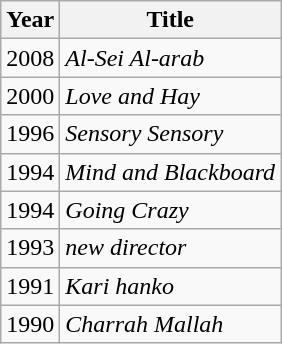<table class="wikitable">
<tr>
<th>Year</th>
<th>Title</th>
</tr>
<tr>
<td>2008</td>
<td><em>Al-Sei Al-arab</em></td>
</tr>
<tr>
<td>2000</td>
<td><em>Love and Hay</em></td>
</tr>
<tr>
<td>1996</td>
<td><em>Sensory Sensory</em></td>
</tr>
<tr>
<td>1994</td>
<td><em>Mind and Blackboard</em></td>
</tr>
<tr>
<td>1994</td>
<td><em>Going Crazy</em></td>
</tr>
<tr>
<td>1993</td>
<td><em>new director</em></td>
</tr>
<tr>
<td>1991</td>
<td><em>Kari hanko</em></td>
</tr>
<tr>
<td>1990</td>
<td><em>Charrah Mallah</em></td>
</tr>
</table>
